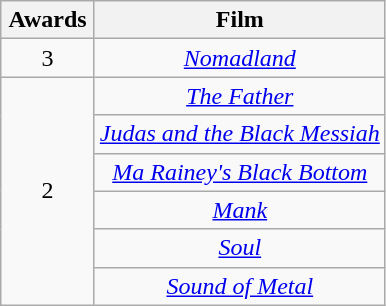<table class="wikitable plainrowheaders" style="text-align: center;">
<tr>
<th scope="col" style="width:55px;">Awards</th>
<th scope="col">Film</th>
</tr>
<tr>
<td scope="row">3</td>
<td><em><a href='#'>Nomadland</a></em></td>
</tr>
<tr>
<td rowspan="6" scope="row">2</td>
<td><em><a href='#'>The Father</a></em></td>
</tr>
<tr>
<td><em><a href='#'>Judas and the Black Messiah</a></em></td>
</tr>
<tr>
<td><em><a href='#'>Ma Rainey's Black Bottom</a></em></td>
</tr>
<tr>
<td><em><a href='#'>Mank</a></em></td>
</tr>
<tr>
<td><em><a href='#'>Soul</a></em></td>
</tr>
<tr>
<td><em><a href='#'>Sound of Metal</a></em></td>
</tr>
</table>
